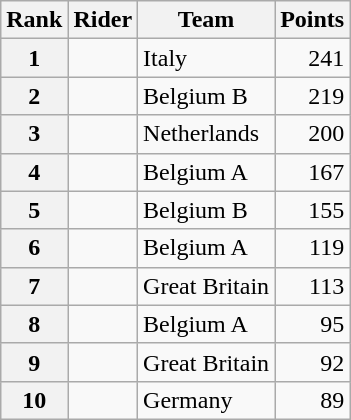<table class="wikitable">
<tr>
<th scope="col">Rank</th>
<th scope="col">Rider</th>
<th scope="col">Team</th>
<th scope="col">Points</th>
</tr>
<tr>
<th scope="row">1</th>
<td></td>
<td>Italy</td>
<td style="text-align:right;">241</td>
</tr>
<tr>
<th scope="row">2</th>
<td></td>
<td>Belgium B</td>
<td style="text-align:right;">219</td>
</tr>
<tr>
<th scope="row">3</th>
<td></td>
<td>Netherlands</td>
<td style="text-align:right;">200</td>
</tr>
<tr>
<th scope="row">4</th>
<td></td>
<td>Belgium A</td>
<td style="text-align:right;">167</td>
</tr>
<tr>
<th scope="row">5</th>
<td></td>
<td>Belgium B</td>
<td style="text-align:right;">155</td>
</tr>
<tr>
<th scope="row">6</th>
<td></td>
<td>Belgium A</td>
<td style="text-align:right;">119</td>
</tr>
<tr>
<th scope="row">7</th>
<td></td>
<td>Great Britain</td>
<td style="text-align:right;">113</td>
</tr>
<tr>
<th scope="row">8</th>
<td></td>
<td>Belgium A</td>
<td style="text-align:right;">95</td>
</tr>
<tr>
<th scope="row">9</th>
<td></td>
<td>Great Britain</td>
<td style="text-align:right;">92</td>
</tr>
<tr>
<th scope="row">10</th>
<td></td>
<td>Germany</td>
<td style="text-align:right;">89</td>
</tr>
</table>
